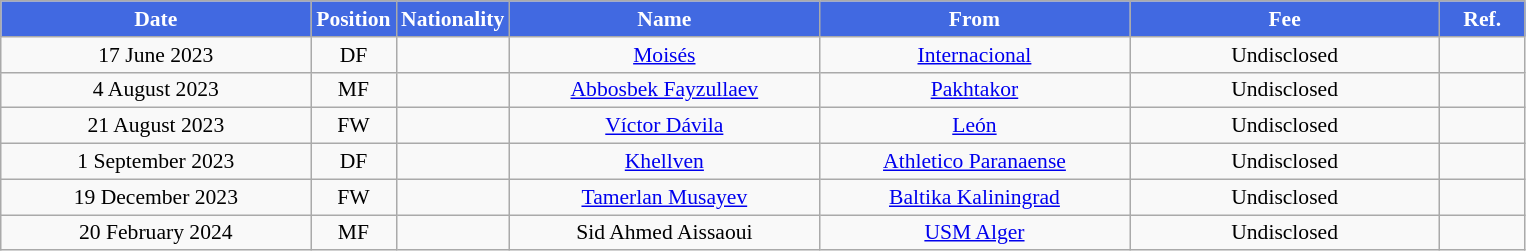<table class="wikitable"  style="text-align:center; font-size:90%; ">
<tr>
<th style="background:#4169E1; color:white; width:200px;">Date</th>
<th style="background:#4169E1; color:white; width:50px;">Position</th>
<th style="background:#4169E1; color:white; width:505x;">Nationality</th>
<th style="background:#4169E1; color:white; width:200px;">Name</th>
<th style="background:#4169E1; color:white; width:200px;">From</th>
<th style="background:#4169E1; color:white; width:200px;">Fee</th>
<th style="background:#4169E1; color:white; width:50px;">Ref.</th>
</tr>
<tr>
<td>17 June 2023</td>
<td>DF</td>
<td></td>
<td><a href='#'>Moisés</a></td>
<td><a href='#'>Internacional</a></td>
<td>Undisclosed</td>
<td></td>
</tr>
<tr>
<td>4 August 2023</td>
<td>MF</td>
<td></td>
<td><a href='#'>Abbosbek Fayzullaev</a></td>
<td><a href='#'>Pakhtakor</a></td>
<td>Undisclosed</td>
<td></td>
</tr>
<tr>
<td>21 August 2023</td>
<td>FW</td>
<td></td>
<td><a href='#'>Víctor Dávila</a></td>
<td><a href='#'>León</a></td>
<td>Undisclosed</td>
<td></td>
</tr>
<tr>
<td>1 September 2023</td>
<td>DF</td>
<td></td>
<td><a href='#'>Khellven</a></td>
<td><a href='#'>Athletico Paranaense</a></td>
<td>Undisclosed</td>
<td></td>
</tr>
<tr>
<td>19 December 2023</td>
<td>FW</td>
<td></td>
<td><a href='#'>Tamerlan Musayev</a></td>
<td><a href='#'>Baltika Kaliningrad</a></td>
<td>Undisclosed</td>
<td></td>
</tr>
<tr>
<td>20 February 2024</td>
<td>MF</td>
<td></td>
<td>Sid Ahmed Aissaoui</td>
<td><a href='#'>USM Alger</a></td>
<td>Undisclosed</td>
<td></td>
</tr>
</table>
